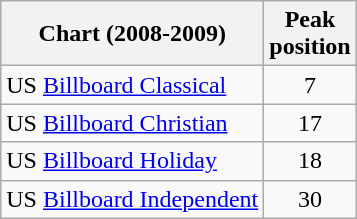<table class="wikitable sortable">
<tr>
<th style="text-align:center;">Chart (2008-2009)</th>
<th style="text-align:center;">Peak<br>position</th>
</tr>
<tr>
<td>US <a href='#'>Billboard Classical</a></td>
<td style="text-align:center;">7</td>
</tr>
<tr>
<td>US <a href='#'>Billboard Christian</a></td>
<td style="text-align:center;">17</td>
</tr>
<tr>
<td>US <a href='#'>Billboard Holiday</a></td>
<td style="text-align:center;">18</td>
</tr>
<tr>
<td>US  <a href='#'>Billboard Independent</a></td>
<td style="text-align:center;">30</td>
</tr>
</table>
